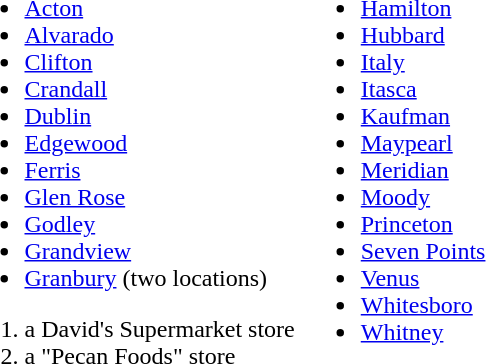<table>
<tr ---- valign="top">
<td><br><ul><li><a href='#'>Acton</a></li><li><a href='#'>Alvarado</a></li><li><a href='#'>Clifton</a></li><li><a href='#'>Crandall</a></li><li><a href='#'>Dublin</a></li><li><a href='#'>Edgewood</a></li><li><a href='#'>Ferris</a></li><li><a href='#'>Glen Rose</a></li><li><a href='#'>Godley</a></li><li><a href='#'>Grandview</a></li><li><a href='#'>Granbury</a> (two locations)</li></ul><ol><li>a David's Supermarket store</li><li>a "Pecan Foods" store</li></ol></td>
<td><br><ul><li><a href='#'>Hamilton</a></li><li><a href='#'>Hubbard</a></li><li><a href='#'>Italy</a></li><li><a href='#'>Itasca</a></li><li><a href='#'>Kaufman</a></li><li><a href='#'>Maypearl</a></li><li><a href='#'>Meridian</a></li><li><a href='#'>Moody</a></li><li><a href='#'>Princeton</a></li><li><a href='#'>Seven Points</a></li><li><a href='#'>Venus</a></li><li><a href='#'>Whitesboro</a></li><li><a href='#'>Whitney</a></li></ul></td>
</tr>
</table>
